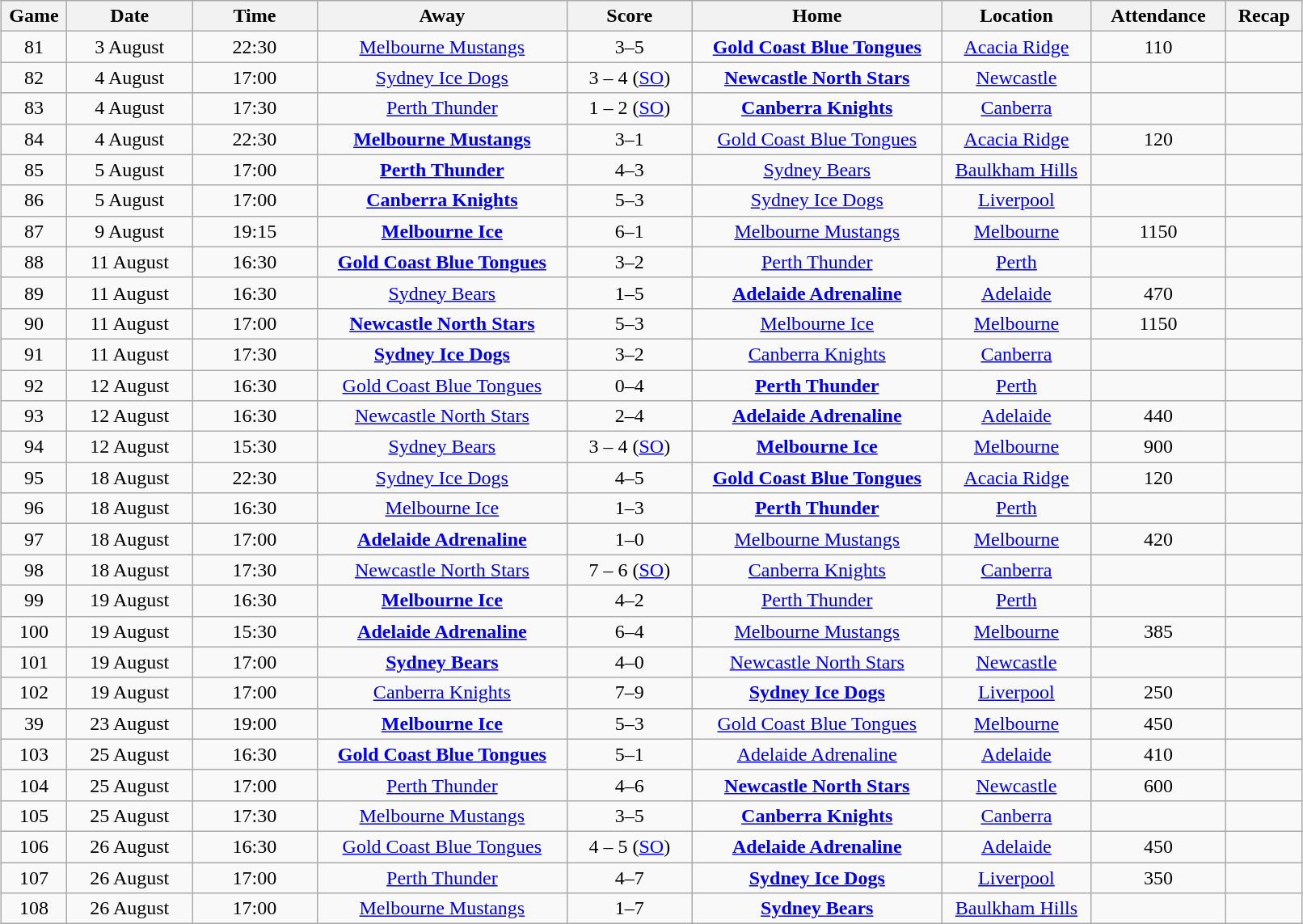<table class="wikitable" width="85%" style="margin: 1em auto 1em auto">
<tr>
<th width="1%">Game</th>
<th width="6%">Date</th>
<th width="6%">Time</th>
<th width="12%">Away</th>
<th width="6%">Score</th>
<th width="12%">Home</th>
<th width="7%">Location</th>
<th width="4%">Attendance</th>
<th width="2%">Recap</th>
</tr>
<tr align="center">
<td>81</td>
<td>3 August</td>
<td>22:30</td>
<td><a href='#'>Melbourne Mustangs</a></td>
<td>3–5</td>
<td><strong><a href='#'>Gold Coast Blue Tongues</a></strong></td>
<td><a href='#'>Acacia Ridge</a></td>
<td>110</td>
<td></td>
</tr>
<tr align="center">
<td>82</td>
<td>4 August</td>
<td>17:00</td>
<td><a href='#'>Sydney Ice Dogs</a></td>
<td>3 – 4 (<a href='#'>SO</a>)</td>
<td><strong><a href='#'>Newcastle North Stars</a></strong></td>
<td><a href='#'>Newcastle</a></td>
<td></td>
<td></td>
</tr>
<tr align="center">
<td>83</td>
<td>4 August</td>
<td>17:30</td>
<td><a href='#'>Perth Thunder</a></td>
<td>1 – 2 (<a href='#'>SO</a>)</td>
<td><strong><a href='#'>Canberra Knights</a></strong></td>
<td><a href='#'>Canberra</a></td>
<td></td>
<td></td>
</tr>
<tr align="center">
<td>84</td>
<td>4 August</td>
<td>22:30</td>
<td><strong><a href='#'>Melbourne Mustangs</a></strong></td>
<td>3–1</td>
<td><a href='#'>Gold Coast Blue Tongues</a></td>
<td><a href='#'>Acacia Ridge</a></td>
<td>120</td>
<td></td>
</tr>
<tr align="center">
<td>85</td>
<td>5 August</td>
<td>17:00</td>
<td><strong><a href='#'>Perth Thunder</a></strong></td>
<td>4–3</td>
<td><a href='#'>Sydney Bears</a></td>
<td><a href='#'>Baulkham Hills</a></td>
<td></td>
<td></td>
</tr>
<tr align="center">
<td>86</td>
<td>5 August</td>
<td>17:00</td>
<td><strong><a href='#'>Canberra Knights</a></strong></td>
<td>5–3</td>
<td><a href='#'>Sydney Ice Dogs</a></td>
<td><a href='#'>Liverpool</a></td>
<td></td>
<td></td>
</tr>
<tr align="center">
<td>87</td>
<td>9 August</td>
<td>19:15</td>
<td><strong><a href='#'>Melbourne Ice</a></strong></td>
<td>6–1</td>
<td><a href='#'>Melbourne Mustangs</a></td>
<td><a href='#'>Melbourne</a></td>
<td>1150</td>
<td></td>
</tr>
<tr align="center">
<td>88</td>
<td>11 August</td>
<td>16:30</td>
<td><strong><a href='#'>Gold Coast Blue Tongues</a></strong></td>
<td>3–2</td>
<td><a href='#'>Perth Thunder</a></td>
<td><a href='#'>Perth</a></td>
<td></td>
<td></td>
</tr>
<tr align="center">
<td>89</td>
<td>11 August</td>
<td>16:30</td>
<td><a href='#'>Sydney Bears</a></td>
<td>1–5</td>
<td><strong><a href='#'>Adelaide Adrenaline</a></strong></td>
<td><a href='#'>Adelaide</a></td>
<td>470</td>
<td></td>
</tr>
<tr align="center">
<td>90</td>
<td>11 August</td>
<td>17:00</td>
<td><strong><a href='#'>Newcastle North Stars</a></strong></td>
<td>5–3</td>
<td><a href='#'>Melbourne Ice</a></td>
<td><a href='#'>Melbourne</a></td>
<td>1150</td>
<td></td>
</tr>
<tr align="center">
<td>91</td>
<td>11 August</td>
<td>17:30</td>
<td><strong><a href='#'>Sydney Ice Dogs</a></strong></td>
<td>3–2</td>
<td><a href='#'>Canberra Knights</a></td>
<td><a href='#'>Canberra</a></td>
<td></td>
<td></td>
</tr>
<tr align="center">
<td>92</td>
<td>12 August</td>
<td>16:30</td>
<td><a href='#'>Gold Coast Blue Tongues</a></td>
<td>0–4</td>
<td><strong><a href='#'>Perth Thunder</a></strong></td>
<td><a href='#'>Perth</a></td>
<td></td>
<td></td>
</tr>
<tr align="center">
<td>93</td>
<td>12 August</td>
<td>16:30</td>
<td><a href='#'>Newcastle North Stars</a></td>
<td>2–4</td>
<td><strong><a href='#'>Adelaide Adrenaline</a></strong></td>
<td><a href='#'>Adelaide</a></td>
<td>440</td>
<td></td>
</tr>
<tr align="center">
<td>94</td>
<td>12 August</td>
<td>15:30</td>
<td><a href='#'>Sydney Bears</a></td>
<td>3 – 4 (<a href='#'>SO</a>)</td>
<td><strong><a href='#'>Melbourne Ice</a></strong></td>
<td><a href='#'>Melbourne</a></td>
<td>900</td>
<td></td>
</tr>
<tr align="center">
<td>95</td>
<td>18 August</td>
<td>22:30</td>
<td><a href='#'>Sydney Ice Dogs</a></td>
<td>4–5</td>
<td><strong><a href='#'>Gold Coast Blue Tongues</a></strong></td>
<td><a href='#'>Acacia Ridge</a></td>
<td>120</td>
<td></td>
</tr>
<tr align="center">
<td>96</td>
<td>18 August</td>
<td>16:30</td>
<td><a href='#'>Melbourne Ice</a></td>
<td>1–3</td>
<td><strong><a href='#'>Perth Thunder</a></strong></td>
<td><a href='#'>Perth</a></td>
<td></td>
<td></td>
</tr>
<tr align="center">
<td>97</td>
<td>18 August</td>
<td>17:00</td>
<td><strong><a href='#'>Adelaide Adrenaline</a></strong></td>
<td>1–0</td>
<td><a href='#'>Melbourne Mustangs</a></td>
<td><a href='#'>Melbourne</a></td>
<td>420</td>
<td></td>
</tr>
<tr align="center">
<td>98</td>
<td>18 August</td>
<td>17:30</td>
<td><a href='#'>Newcastle North Stars</a></td>
<td>7 – 6 (<a href='#'>SO</a>)</td>
<td><a href='#'>Canberra Knights</a></td>
<td><a href='#'>Canberra</a></td>
<td></td>
<td></td>
</tr>
<tr align="center">
<td>99</td>
<td>19 August</td>
<td>16:30</td>
<td><strong><a href='#'>Melbourne Ice</a></strong></td>
<td>4–2</td>
<td><a href='#'>Perth Thunder</a></td>
<td><a href='#'>Perth</a></td>
<td></td>
<td></td>
</tr>
<tr align="center">
<td>100</td>
<td>19 August</td>
<td>15:30</td>
<td><strong><a href='#'>Adelaide Adrenaline</a></strong></td>
<td>6–4</td>
<td><a href='#'>Melbourne Mustangs</a></td>
<td><a href='#'>Melbourne</a></td>
<td>385</td>
<td></td>
</tr>
<tr align="center">
<td>101</td>
<td>19 August</td>
<td>17:00</td>
<td><strong><a href='#'>Sydney Bears</a></strong></td>
<td>4–0</td>
<td><a href='#'>Newcastle North Stars</a></td>
<td><a href='#'>Newcastle</a></td>
<td></td>
<td></td>
</tr>
<tr align="center">
<td>102</td>
<td>19 August</td>
<td>17:00</td>
<td><a href='#'>Canberra Knights</a></td>
<td>7–9</td>
<td><strong><a href='#'>Sydney Ice Dogs</a></strong></td>
<td><a href='#'>Liverpool</a></td>
<td>250</td>
<td></td>
</tr>
<tr align="center">
<td>39</td>
<td>23 August</td>
<td>19:00</td>
<td><strong><a href='#'>Melbourne Ice</a></strong></td>
<td>5–3</td>
<td><a href='#'>Gold Coast Blue Tongues</a></td>
<td><a href='#'>Melbourne</a></td>
<td>450</td>
<td></td>
</tr>
<tr align="center">
<td>103</td>
<td>25 August</td>
<td>16:30</td>
<td><strong><a href='#'>Gold Coast Blue Tongues</a></strong></td>
<td>5–1</td>
<td><a href='#'>Adelaide Adrenaline</a></td>
<td><a href='#'>Adelaide</a></td>
<td>410</td>
<td></td>
</tr>
<tr align="center">
<td>104</td>
<td>25 August</td>
<td>17:00</td>
<td><a href='#'>Perth Thunder</a></td>
<td>4–6</td>
<td><strong><a href='#'>Newcastle North Stars</a></strong></td>
<td><a href='#'>Newcastle</a></td>
<td>600</td>
<td></td>
</tr>
<tr align="center">
<td>105</td>
<td>25 August</td>
<td>17:30</td>
<td><a href='#'>Melbourne Mustangs</a></td>
<td>3–5</td>
<td><strong><a href='#'>Canberra Knights</a></strong></td>
<td><a href='#'>Canberra</a></td>
<td></td>
<td></td>
</tr>
<tr align="center">
<td>106</td>
<td>26 August</td>
<td>16:30</td>
<td><a href='#'>Gold Coast Blue Tongues</a></td>
<td>4 – 5 (<a href='#'>SO</a>)</td>
<td><strong><a href='#'>Adelaide Adrenaline</a></strong></td>
<td><a href='#'>Adelaide</a></td>
<td>450</td>
<td></td>
</tr>
<tr align="center">
<td>107</td>
<td>26 August</td>
<td>17:00</td>
<td><a href='#'>Perth Thunder</a></td>
<td>4–7</td>
<td><strong><a href='#'>Sydney Ice Dogs</a></strong></td>
<td><a href='#'>Liverpool</a></td>
<td>350</td>
<td></td>
</tr>
<tr align="center">
<td>108</td>
<td>26 August</td>
<td>17:00</td>
<td><a href='#'>Melbourne Mustangs</a></td>
<td>1–7</td>
<td><strong><a href='#'>Sydney Bears</a></strong></td>
<td><a href='#'>Baulkham Hills</a></td>
<td></td>
<td></td>
</tr>
</table>
